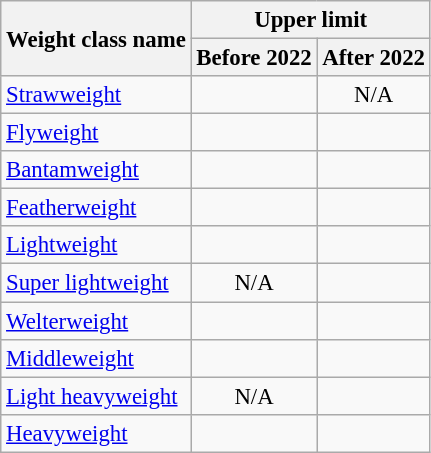<table class="wikitable" style="font-size:95%; text-align:center;">
<tr>
<th rowspan="2">Weight class name</th>
<th colspan="2">Upper limit</th>
</tr>
<tr>
<th>Before 2022</th>
<th>After 2022</th>
</tr>
<tr>
<td align="left"><a href='#'>Strawweight</a></td>
<td></td>
<td>N/A</td>
</tr>
<tr>
<td align="left"><a href='#'>Flyweight</a></td>
<td></td>
<td></td>
</tr>
<tr>
<td align="left"><a href='#'>Bantamweight</a></td>
<td></td>
<td></td>
</tr>
<tr>
<td align="left"><a href='#'>Featherweight</a></td>
<td></td>
<td></td>
</tr>
<tr>
<td align="left"><a href='#'>Lightweight</a></td>
<td></td>
<td></td>
</tr>
<tr>
<td align="left"><a href='#'>Super lightweight</a></td>
<td>N/A</td>
<td></td>
</tr>
<tr>
<td align="left"><a href='#'>Welterweight</a></td>
<td></td>
<td></td>
</tr>
<tr>
<td align="left"><a href='#'>Middleweight</a></td>
<td></td>
<td></td>
</tr>
<tr>
<td align="left"><a href='#'>Light heavyweight</a></td>
<td>N/A</td>
<td></td>
</tr>
<tr>
<td align="left"><a href='#'>Heavyweight</a></td>
<td></td>
<td></td>
</tr>
</table>
